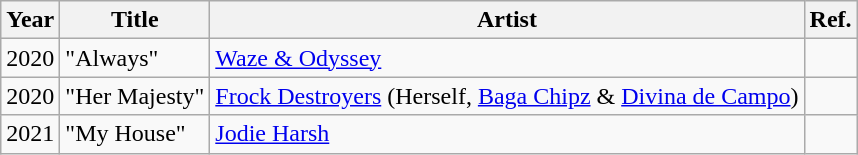<table class="wikitable">
<tr>
<th>Year</th>
<th>Title</th>
<th>Artist</th>
<th>Ref.</th>
</tr>
<tr>
<td>2020</td>
<td>"Always"</td>
<td><a href='#'>Waze & Odyssey</a></td>
<td style="text-align: center;"></td>
</tr>
<tr>
<td>2020</td>
<td>"Her Majesty"</td>
<td><a href='#'>Frock Destroyers</a> (Herself, <a href='#'>Baga Chipz</a> & <a href='#'>Divina de Campo</a>)</td>
<td style="text-align: center;"></td>
</tr>
<tr>
<td>2021</td>
<td>"My House"</td>
<td><a href='#'>Jodie Harsh</a></td>
<td style="text-align: center;"></td>
</tr>
</table>
